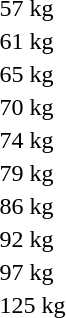<table>
<tr>
<td rowspan=2>57 kg<br></td>
<td rowspan=2></td>
<td rowspan=2></td>
<td></td>
</tr>
<tr>
<td></td>
</tr>
<tr>
<td rowspan=2>61 kg<br></td>
<td rowspan=2></td>
<td rowspan=2></td>
<td></td>
</tr>
<tr>
<td></td>
</tr>
<tr>
<td rowspan=2>65 kg<br></td>
<td rowspan=2></td>
<td rowspan=2></td>
<td></td>
</tr>
<tr>
<td></td>
</tr>
<tr>
<td rowspan=2>70 kg<br></td>
<td rowspan=2></td>
<td rowspan=2></td>
<td></td>
</tr>
<tr>
<td></td>
</tr>
<tr>
<td rowspan=2>74 kg<br></td>
<td rowspan=2></td>
<td rowspan=2></td>
<td></td>
</tr>
<tr>
<td></td>
</tr>
<tr>
<td rowspan=2>79 kg<br></td>
<td rowspan=2></td>
<td rowspan=2></td>
<td></td>
</tr>
<tr>
<td></td>
</tr>
<tr>
<td rowspan=2>86 kg<br></td>
<td rowspan=2></td>
<td rowspan=2></td>
<td></td>
</tr>
<tr>
<td></td>
</tr>
<tr>
<td>92 kg<br></td>
<td></td>
<td></td>
<td></td>
</tr>
<tr>
<td rowspan=2>97 kg<br></td>
<td rowspan=2></td>
<td rowspan=2></td>
<td></td>
</tr>
<tr>
<td></td>
</tr>
<tr>
<td rowspan=2>125 kg<br></td>
<td rowspan=2></td>
<td rowspan=2></td>
<td></td>
</tr>
<tr>
<td></td>
</tr>
<tr>
</tr>
</table>
